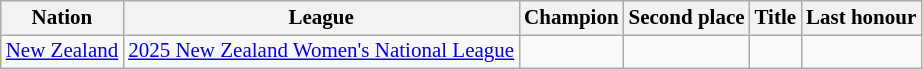<table class=wikitable style="font-size:14px">
<tr>
<th>Nation</th>
<th>League</th>
<th>Champion</th>
<th>Second place</th>
<th data-sort-type="number">Title</th>
<th>Last honour</th>
</tr>
<tr>
<td> <a href='#'>New Zealand</a></td>
<td><a href='#'>2025 New Zealand Women's National League</a></td>
<td></td>
<td></td>
<td></td>
<td></td>
</tr>
</table>
